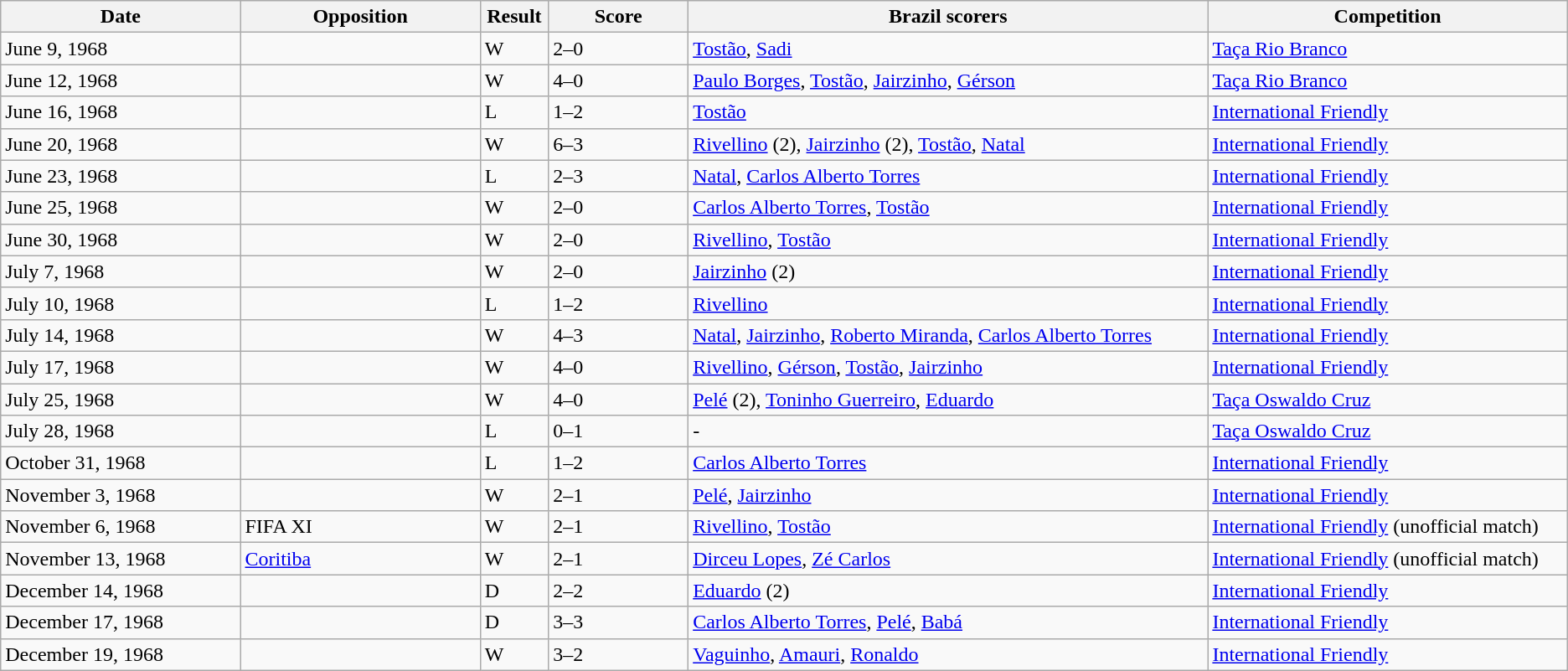<table class="wikitable" style="text-align: left;">
<tr>
<th width=12%>Date</th>
<th width=12%>Opposition</th>
<th width=1%>Result</th>
<th width=7%>Score</th>
<th width=26%>Brazil scorers</th>
<th width=18%>Competition</th>
</tr>
<tr>
<td>June 9, 1968</td>
<td></td>
<td>W</td>
<td>2–0</td>
<td><a href='#'>Tostão</a>, <a href='#'>Sadi</a></td>
<td><a href='#'>Taça Rio Branco</a></td>
</tr>
<tr>
<td>June 12, 1968</td>
<td></td>
<td>W</td>
<td>4–0</td>
<td><a href='#'>Paulo Borges</a>, <a href='#'>Tostão</a>, <a href='#'>Jairzinho</a>, <a href='#'>Gérson</a></td>
<td><a href='#'>Taça Rio Branco</a></td>
</tr>
<tr>
<td>June 16, 1968</td>
<td></td>
<td>L</td>
<td>1–2</td>
<td><a href='#'>Tostão</a></td>
<td><a href='#'>International Friendly</a></td>
</tr>
<tr>
<td>June 20, 1968</td>
<td></td>
<td>W</td>
<td>6–3</td>
<td><a href='#'>Rivellino</a> (2), <a href='#'>Jairzinho</a> (2), <a href='#'>Tostão</a>, <a href='#'>Natal</a></td>
<td><a href='#'>International Friendly</a></td>
</tr>
<tr>
<td>June 23, 1968</td>
<td></td>
<td>L</td>
<td>2–3</td>
<td><a href='#'>Natal</a>, <a href='#'>Carlos Alberto Torres</a></td>
<td><a href='#'>International Friendly</a></td>
</tr>
<tr>
<td>June 25, 1968</td>
<td></td>
<td>W</td>
<td>2–0</td>
<td><a href='#'>Carlos Alberto Torres</a>, <a href='#'>Tostão</a></td>
<td><a href='#'>International Friendly</a></td>
</tr>
<tr>
<td>June 30, 1968</td>
<td></td>
<td>W</td>
<td>2–0</td>
<td><a href='#'>Rivellino</a>, <a href='#'>Tostão</a></td>
<td><a href='#'>International Friendly</a></td>
</tr>
<tr>
<td>July 7, 1968</td>
<td></td>
<td>W</td>
<td>2–0</td>
<td><a href='#'>Jairzinho</a> (2)</td>
<td><a href='#'>International Friendly</a></td>
</tr>
<tr>
<td>July 10, 1968</td>
<td></td>
<td>L</td>
<td>1–2</td>
<td><a href='#'>Rivellino</a></td>
<td><a href='#'>International Friendly</a></td>
</tr>
<tr>
<td>July 14, 1968</td>
<td></td>
<td>W</td>
<td>4–3</td>
<td><a href='#'>Natal</a>, <a href='#'>Jairzinho</a>, <a href='#'>Roberto Miranda</a>, <a href='#'>Carlos Alberto Torres</a></td>
<td><a href='#'>International Friendly</a></td>
</tr>
<tr>
<td>July 17, 1968</td>
<td></td>
<td>W</td>
<td>4–0</td>
<td><a href='#'>Rivellino</a>, <a href='#'>Gérson</a>, <a href='#'>Tostão</a>, <a href='#'>Jairzinho</a></td>
<td><a href='#'>International Friendly</a></td>
</tr>
<tr>
<td>July 25, 1968</td>
<td></td>
<td>W</td>
<td>4–0</td>
<td><a href='#'>Pelé</a> (2), <a href='#'>Toninho Guerreiro</a>, <a href='#'>Eduardo</a></td>
<td><a href='#'>Taça Oswaldo Cruz</a></td>
</tr>
<tr>
<td>July 28, 1968</td>
<td></td>
<td>L</td>
<td>0–1</td>
<td>-</td>
<td><a href='#'>Taça Oswaldo Cruz</a></td>
</tr>
<tr>
<td>October 31, 1968</td>
<td></td>
<td>L</td>
<td>1–2</td>
<td><a href='#'>Carlos Alberto Torres</a></td>
<td><a href='#'>International Friendly</a></td>
</tr>
<tr>
<td>November 3, 1968</td>
<td></td>
<td>W</td>
<td>2–1</td>
<td><a href='#'>Pelé</a>, <a href='#'>Jairzinho</a></td>
<td><a href='#'>International Friendly</a></td>
</tr>
<tr>
<td>November 6, 1968</td>
<td> FIFA XI</td>
<td>W</td>
<td>2–1</td>
<td><a href='#'>Rivellino</a>, <a href='#'>Tostão</a></td>
<td><a href='#'>International Friendly</a> (unofficial match)</td>
</tr>
<tr>
<td>November 13, 1968</td>
<td> <a href='#'>Coritiba</a></td>
<td>W</td>
<td>2–1</td>
<td><a href='#'>Dirceu Lopes</a>, <a href='#'>Zé Carlos</a></td>
<td><a href='#'>International Friendly</a> (unofficial match)</td>
</tr>
<tr>
<td>December 14, 1968</td>
<td></td>
<td>D</td>
<td>2–2</td>
<td><a href='#'>Eduardo</a> (2)</td>
<td><a href='#'>International Friendly</a></td>
</tr>
<tr>
<td>December 17, 1968</td>
<td></td>
<td>D</td>
<td>3–3</td>
<td><a href='#'>Carlos Alberto Torres</a>, <a href='#'>Pelé</a>, <a href='#'>Babá</a></td>
<td><a href='#'>International Friendly</a></td>
</tr>
<tr>
<td>December 19, 1968</td>
<td></td>
<td>W</td>
<td>3–2</td>
<td><a href='#'>Vaguinho</a>, <a href='#'>Amauri</a>, <a href='#'>Ronaldo</a></td>
<td><a href='#'>International Friendly</a></td>
</tr>
</table>
